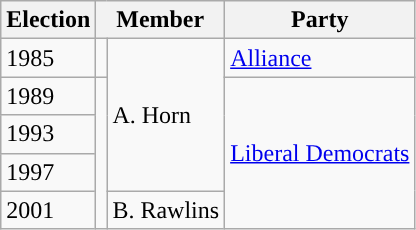<table class="wikitable">
<tr>
<th>Election</th>
<th colspan="2">Member</th>
<th>Party</th>
</tr>
<tr>
<td>1985</td>
<td rowspan="1" style="background-color: "></td>
<td rowspan="4">A. Horn</td>
<td rowspan="1"><a href='#'>Alliance</a></td>
</tr>
<tr>
<td>1989</td>
<td rowspan="4" style="background-color: "></td>
<td rowspan="4"><a href='#'>Liberal Democrats</a></td>
</tr>
<tr>
<td>1993</td>
</tr>
<tr>
<td>1997</td>
</tr>
<tr>
<td>2001</td>
<td>B. Rawlins</td>
</tr>
</table>
